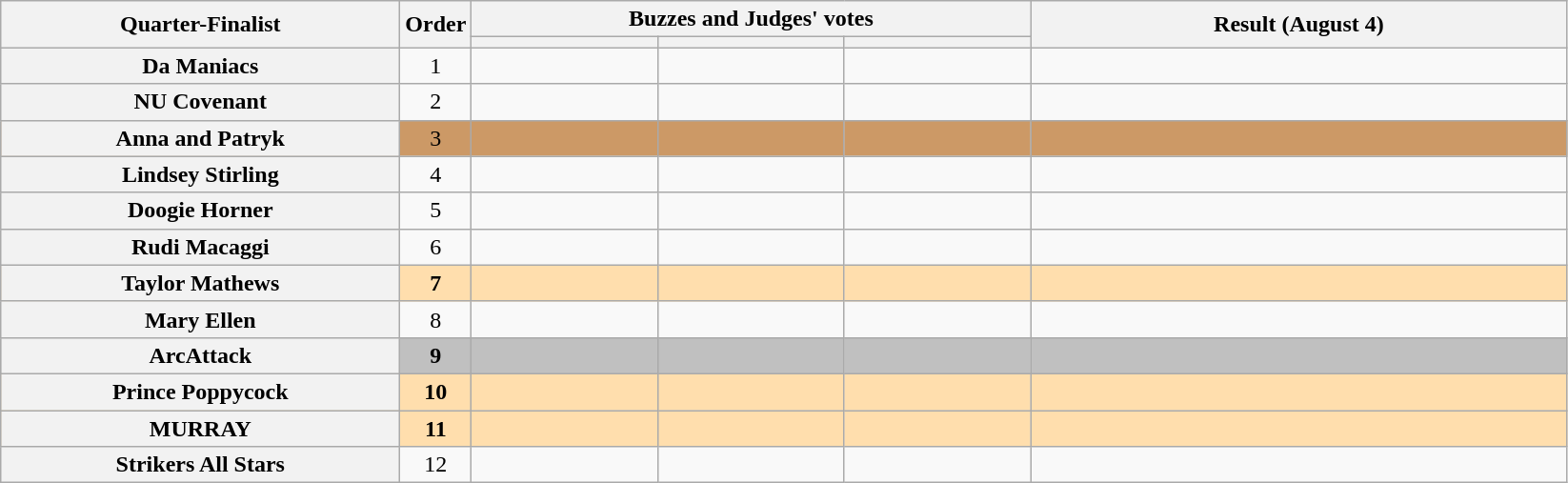<table class="wikitable plainrowheaders sortable" style="text-align:center;">
<tr>
<th scope="col" rowspan="2" class="unsortable" style="width:17em;">Quarter-Finalist</th>
<th scope="col" rowspan="2" style="width:1em;">Order</th>
<th scope="col" colspan="3" class="unsortable" style="width:24em;">Buzzes and Judges' votes</th>
<th scope="col" rowspan="2" style="width:23em;">Result (August 4)</th>
</tr>
<tr>
<th scope="col" class="unsortable" style="width:6em;"></th>
<th scope="col" class="unsortable" style="width:6em;"></th>
<th scope="col" class="unsortable" style="width:6em;"></th>
</tr>
<tr>
<th scope="row">Da Maniacs</th>
<td>1</td>
<td style="text-align:center;"></td>
<td style="text-align:center;"></td>
<td style="text-align:center;"></td>
<td></td>
</tr>
<tr>
<th scope="row">NU Covenant</th>
<td>2</td>
<td style="text-align:center;"></td>
<td style="text-align:center;"></td>
<td style="text-align:center;"></td>
<td></td>
</tr>
<tr style="background:#c96;">
<th scope="row">Anna and Patryk</th>
<td>3</td>
<td style="text-align:center;"></td>
<td style="text-align:center;"></td>
<td style="text-align:center;"></td>
<td></td>
</tr>
<tr>
<th scope="row">Lindsey Stirling</th>
<td>4</td>
<td style="text-align:center;"></td>
<td style="text-align:center;"></td>
<td style="text-align:center;"></td>
<td></td>
</tr>
<tr>
<th scope="row">Doogie Horner</th>
<td>5</td>
<td style="text-align:center;"></td>
<td style="text-align:center;"></td>
<td style="text-align:center;"></td>
<td></td>
</tr>
<tr>
<th scope="row">Rudi Macaggi</th>
<td>6</td>
<td style="text-align:center;"></td>
<td style="text-align:center;"></td>
<td style="text-align:center;"></td>
<td></td>
</tr>
<tr style="background:NavajoWhite;">
<th scope="row"><strong>Taylor Mathews</strong></th>
<td><strong>7</strong></td>
<td style="text-align:center;"></td>
<td style="text-align:center;"></td>
<td style="text-align:center;"></td>
<td><strong></strong></td>
</tr>
<tr>
<th scope="row">Mary Ellen</th>
<td>8</td>
<td style="text-align:center;"></td>
<td style="text-align:center;"></td>
<td style="text-align:center;"></td>
<td></td>
</tr>
<tr style="background:silver;">
<th scope="row"><strong>ArcAttack</strong></th>
<td><strong>9</strong></td>
<td style="text-align:center;"></td>
<td style="text-align:center;"></td>
<td style="text-align:center;"></td>
<td><strong></strong></td>
</tr>
<tr style="background:NavajoWhite;">
<th scope="row"><strong>Prince Poppycock</strong></th>
<td><strong>10</strong></td>
<td style="text-align:center;"></td>
<td style="text-align:center;"></td>
<td style="text-align:center;"></td>
<td><strong></strong></td>
</tr>
<tr style="background:NavajoWhite;">
<th scope="row"><strong>MURRAY</strong></th>
<td><strong>11</strong></td>
<td style="text-align:center;"></td>
<td style="text-align:center;"></td>
<td style="text-align:center;"></td>
<td><strong></strong></td>
</tr>
<tr>
<th scope="row">Strikers All Stars</th>
<td>12</td>
<td style="text-align:center;"></td>
<td style="text-align:center;"></td>
<td style="text-align:center;"></td>
<td></td>
</tr>
</table>
